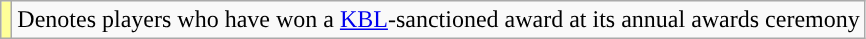<table class="wikitable">
<tr>
<td style="background-color:#FFFF99"></td>
<td>Denotes players who have won a <a href='#'>KBL</a>-sanctioned award at its annual awards ceremony</td>
</tr>
</table>
